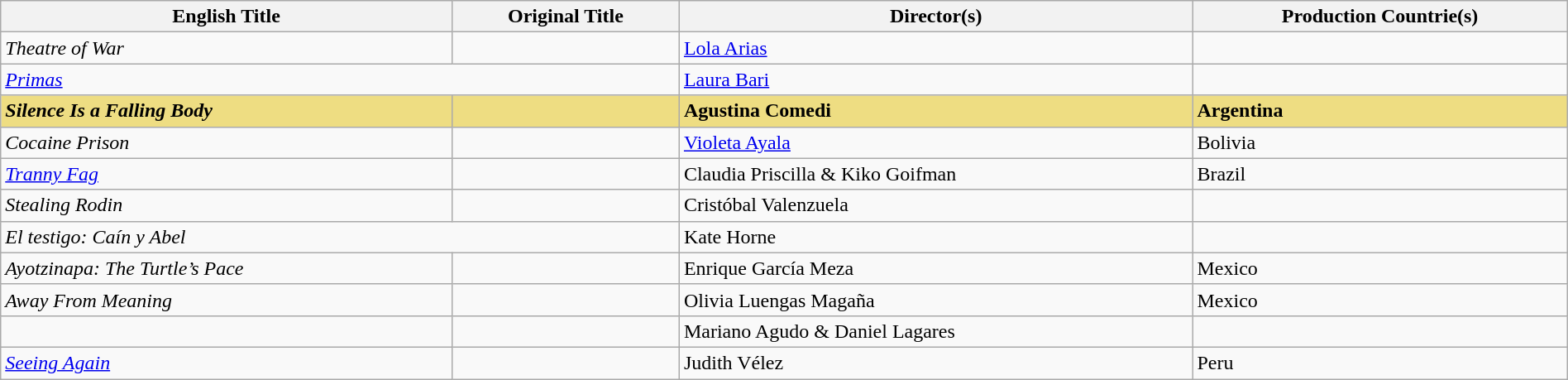<table class="sortable wikitable" style="width:100%; margin-bottom:4px" cellpadding="5">
<tr>
<th scope="col">English Title</th>
<th scope="col">Original Title</th>
<th scope="col">Director(s)</th>
<th scope="col">Production Countrie(s)</th>
</tr>
<tr>
<td><em>Theatre of War</em></td>
<td></td>
<td><a href='#'>Lola Arias</a></td>
<td></td>
</tr>
<tr>
<td colspan = "2"><em><a href='#'>Primas</a></em></td>
<td><a href='#'>Laura Bari</a></td>
<td></td>
</tr>
<tr style="background:#EEDD82">
<td><strong><em>Silence Is a Falling Body</em></strong></td>
<td><strong></strong></td>
<td><strong>Agustina Comedi</strong></td>
<td><strong>Argentina</strong></td>
</tr>
<tr>
<td><em>Cocaine Prison</em></td>
<td></td>
<td><a href='#'>Violeta Ayala</a></td>
<td>Bolivia</td>
</tr>
<tr>
<td><em><a href='#'>Tranny Fag</a></em></td>
<td></td>
<td>Claudia Priscilla & Kiko Goifman</td>
<td>Brazil</td>
</tr>
<tr>
<td><em>Stealing Rodin</em></td>
<td></td>
<td>Cristóbal Valenzuela</td>
<td></td>
</tr>
<tr>
<td colspan = "2"><em>El testigo: Caín y Abel</em></td>
<td>Kate Horne</td>
<td></td>
</tr>
<tr>
<td><em>Ayotzinapa: The Turtle’s Pace</em></td>
<td></td>
<td>Enrique García Meza</td>
<td>Mexico</td>
</tr>
<tr>
<td><em>Away From Meaning</em></td>
<td></td>
<td>Olivia Luengas Magaña</td>
<td>Mexico</td>
</tr>
<tr>
<td></td>
<td></td>
<td>Mariano Agudo & Daniel Lagares</td>
<td></td>
</tr>
<tr>
<td><em><a href='#'>Seeing Again</a></em></td>
<td></td>
<td>Judith Vélez</td>
<td>Peru</td>
</tr>
</table>
